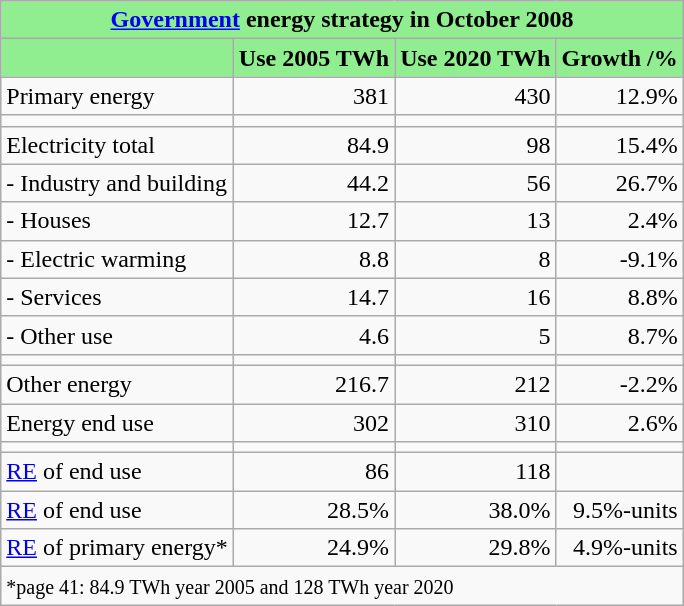<table class="wikitable" 10px">
<tr>
<th colspan="4"  style="text-align:center; background:lightgreen;"><a href='#'>Government</a> energy strategy in October 2008</th>
</tr>
<tr ---->
<th style="background: lightgreen"></th>
<th style="background: lightgreen">Use 2005 TWh</th>
<th style="background: lightgreen">Use 2020 TWh</th>
<th style="background: lightgreen">Growth /%</th>
</tr>
<tr>
<td style="text-align:left;">Primary energy</td>
<td style="text-align:right;">381</td>
<td style="text-align:right;">430</td>
<td style="text-align:right;">12.9%</td>
</tr>
<tr>
<td style="text-align:left;"></td>
<td style="text-align:right;"></td>
<td style="text-align:right;"></td>
<td style="text-align:right;"></td>
</tr>
<tr>
<td style="text-align:left;">Electricity total</td>
<td style="text-align:right;">84.9</td>
<td style="text-align:right;">98</td>
<td style="text-align:right;">15.4%</td>
</tr>
<tr>
<td style="text-align:left;">- Industry and building</td>
<td style="text-align:right;">44.2</td>
<td style="text-align:right;">56</td>
<td style="text-align:right;">26.7%</td>
</tr>
<tr>
<td style="text-align:left;">- Houses</td>
<td style="text-align:right;">12.7</td>
<td style="text-align:right;">13</td>
<td style="text-align:right;">2.4%</td>
</tr>
<tr>
<td style="text-align:left;">- Electric warming</td>
<td style="text-align:right;">8.8</td>
<td style="text-align:right;">8</td>
<td style="text-align:right;">-9.1%</td>
</tr>
<tr>
<td style="text-align:left;">- Services</td>
<td style="text-align:right;">14.7</td>
<td style="text-align:right;">16</td>
<td style="text-align:right;">8.8%</td>
</tr>
<tr>
<td style="text-align:left;">- Other use</td>
<td style="text-align:right;">4.6</td>
<td style="text-align:right;">5</td>
<td style="text-align:right;">8.7%</td>
</tr>
<tr>
<td style="text-align:left;"></td>
<td style="text-align:right;"></td>
<td style="text-align:right;"></td>
<td style="text-align:right;"></td>
</tr>
<tr>
<td style="text-align:left;">Other energy</td>
<td style="text-align:right;">216.7</td>
<td style="text-align:right;">212</td>
<td style="text-align:right;">-2.2%</td>
</tr>
<tr>
<td style="text-align:left;">Energy end use</td>
<td style="text-align:right;">302</td>
<td style="text-align:right;">310</td>
<td style="text-align:right;">2.6%</td>
</tr>
<tr>
<td style="text-align:left;"></td>
<td style="text-align:right;"></td>
<td style="text-align:right;"></td>
<td style="text-align:right;"></td>
</tr>
<tr>
<td style="text-align:left;"><a href='#'>RE</a> of end use</td>
<td style="text-align:right;">86</td>
<td style="text-align:right;">118</td>
<td style="text-align:right;"></td>
</tr>
<tr>
<td style="text-align:left;"><a href='#'>RE</a> of end use</td>
<td style="text-align:right;">28.5%</td>
<td style="text-align:right;">38.0%</td>
<td style="text-align:right;">9.5%-units</td>
</tr>
<tr>
<td style="text-align:left;"><a href='#'>RE</a> of primary energy*</td>
<td style="text-align:right;">24.9%</td>
<td style="text-align:right;">29.8%</td>
<td style="text-align:right;">4.9%-units</td>
</tr>
<tr>
<td style="text-align:left;" colspan="4"><small>*page 41: 84.9 TWh year 2005 and 128 TWh year 2020</small></td>
</tr>
</table>
